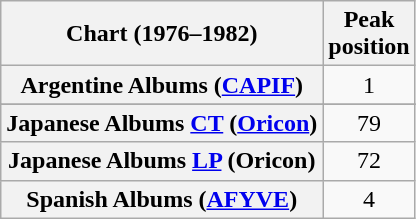<table class="wikitable sortable plainrowheaders" style="text-align:center">
<tr>
<th scope="col">Chart (1976–1982)</th>
<th scope="col">Peak<br>position</th>
</tr>
<tr>
<th scope="row">Argentine Albums (<a href='#'>CAPIF</a>)</th>
<td>1</td>
</tr>
<tr>
</tr>
<tr>
<th scope="row">Japanese Albums <a href='#'>CT</a> (<a href='#'>Oricon</a>)</th>
<td>79</td>
</tr>
<tr>
<th scope="row">Japanese Albums <a href='#'>LP</a> (Oricon)</th>
<td>72</td>
</tr>
<tr>
<th scope="row">Spanish Albums (<a href='#'>AFYVE</a>)</th>
<td>4</td>
</tr>
</table>
